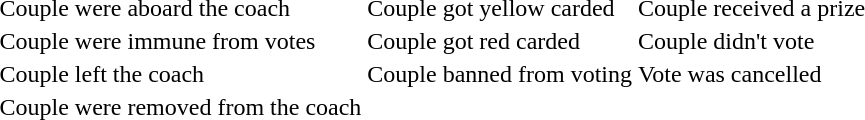<table>
<tr>
<td> Couple were aboard the coach</td>
<td> Couple got yellow carded</td>
<td> Couple received a prize</td>
</tr>
<tr>
<td> Couple were immune from votes</td>
<td> Couple got red carded</td>
<td> Couple didn't vote</td>
</tr>
<tr>
<td> Couple left the coach</td>
<td> Couple banned from voting</td>
<td> Vote was cancelled</td>
</tr>
<tr>
<td> Couple were removed from the coach</td>
</tr>
</table>
